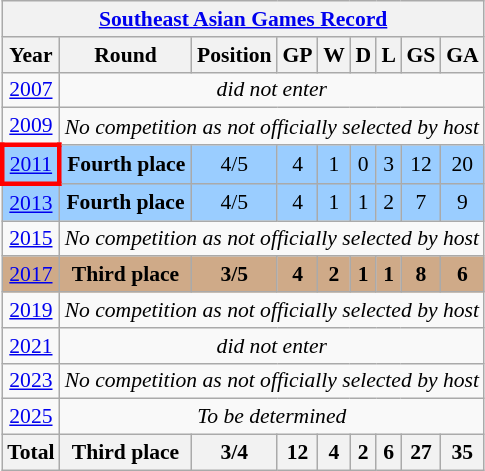<table class="wikitable" style="text-align: center;font-size:90%;">
<tr>
<th colspan=10><a href='#'>Southeast Asian Games Record</a></th>
</tr>
<tr>
<th>Year</th>
<th>Round</th>
<th>Position</th>
<th>GP</th>
<th>W</th>
<th>D</th>
<th>L</th>
<th>GS</th>
<th>GA</th>
</tr>
<tr>
<td> <a href='#'>2007</a></td>
<td colspan=8><em>did not enter</em></td>
</tr>
<tr>
<td> <a href='#'>2009</a></td>
<td colspan=8><em>No competition as not officially selected by host</em></td>
</tr>
<tr bgcolor=#9acdff>
<td style="border: 3px solid red"> <a href='#'>2011</a></td>
<td><strong>Fourth place</strong></td>
<td>4/5</td>
<td>4</td>
<td>1</td>
<td>0</td>
<td>3</td>
<td>12</td>
<td>20</td>
</tr>
<tr bgcolor=#9acdff>
<td> <a href='#'>2013</a></td>
<td><strong>Fourth place</strong></td>
<td>4/5</td>
<td>4</td>
<td>1</td>
<td>1</td>
<td>2</td>
<td>7</td>
<td>9</td>
</tr>
<tr>
<td> <a href='#'>2015</a></td>
<td colspan=8><em>No competition as not officially selected by host</em></td>
</tr>
<tr bgcolor=#CFAA88>
<td> <a href='#'>2017</a></td>
<td><strong>Third place</strong></td>
<td><strong>3/5</strong></td>
<td><strong>4</strong></td>
<td><strong>2</strong></td>
<td><strong>1</strong></td>
<td><strong>1</strong></td>
<td><strong>8</strong></td>
<td><strong>6</strong></td>
</tr>
<tr>
<td> <a href='#'>2019</a></td>
<td colspan=8><em>No competition as not officially selected by host</em></td>
</tr>
<tr>
<td> <a href='#'>2021</a></td>
<td colspan=8><em>did not enter</em></td>
</tr>
<tr>
<td> <a href='#'>2023</a></td>
<td colspan=8><em>No competition as not officially selected by host</em></td>
</tr>
<tr>
<td> <a href='#'>2025</a></td>
<td colspan=8><em>To be determined</em></td>
</tr>
<tr>
<th><strong>Total</strong></th>
<th><strong>Third place</strong></th>
<th><strong>3/4</strong></th>
<th><strong>12</strong></th>
<th><strong>4</strong></th>
<th><strong>2</strong></th>
<th><strong>6</strong></th>
<th><strong>27</strong></th>
<th><strong>35</strong></th>
</tr>
</table>
